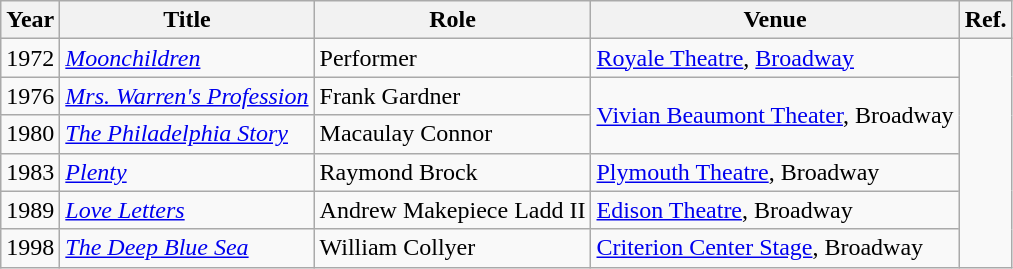<table class="wikitable sortable">
<tr>
<th>Year</th>
<th>Title</th>
<th>Role</th>
<th>Venue</th>
<th>Ref.</th>
</tr>
<tr>
<td>1972</td>
<td><em><a href='#'>Moonchildren</a></em></td>
<td>Performer</td>
<td><a href='#'>Royale Theatre</a>, <a href='#'>Broadway</a></td>
<td rowspan="6"></td>
</tr>
<tr>
<td>1976</td>
<td><em><a href='#'>Mrs. Warren's Profession</a></em></td>
<td>Frank Gardner</td>
<td rowspan=2><a href='#'>Vivian Beaumont Theater</a>, Broadway</td>
</tr>
<tr>
<td>1980</td>
<td><em><a href='#'>The Philadelphia Story</a></em></td>
<td>Macaulay Connor</td>
</tr>
<tr>
<td>1983</td>
<td><em><a href='#'>Plenty</a></em></td>
<td>Raymond Brock</td>
<td><a href='#'>Plymouth Theatre</a>, Broadway</td>
</tr>
<tr>
<td>1989</td>
<td><em><a href='#'>Love Letters</a></em></td>
<td>Andrew Makepiece Ladd II</td>
<td><a href='#'>Edison Theatre</a>, Broadway</td>
</tr>
<tr>
<td>1998</td>
<td><em><a href='#'>The Deep Blue Sea</a></em></td>
<td>William Collyer</td>
<td><a href='#'>Criterion Center Stage</a>, Broadway</td>
</tr>
</table>
